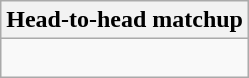<table class="wikitable collapsible collapsed">
<tr>
<th>Head-to-head matchup</th>
</tr>
<tr>
<td><br></td>
</tr>
</table>
